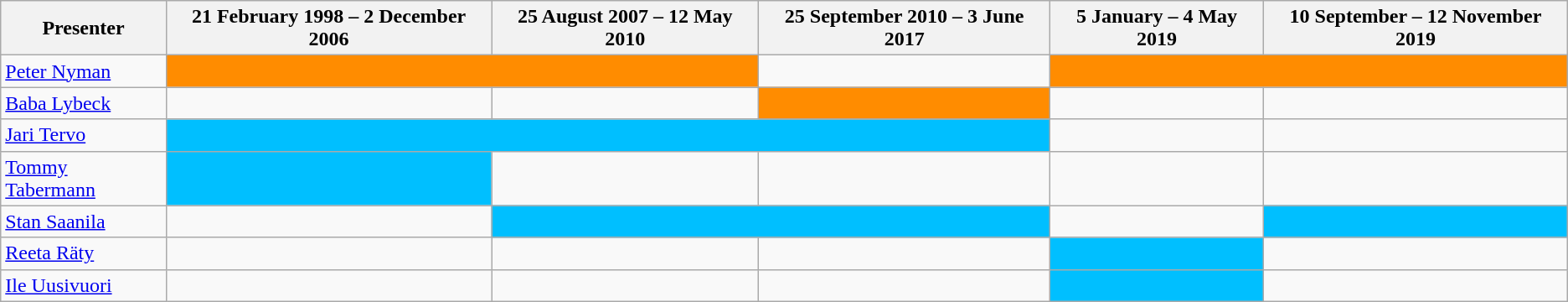<table class="wikitable">
<tr>
<th>Presenter</th>
<th>21 February 1998 – 2 December 2006</th>
<th>25 August 2007 – 12 May 2010</th>
<th>25 September 2010 – 3 June 2017</th>
<th>5 January – 4 May 2019</th>
<th>10 September – 12 November 2019</th>
</tr>
<tr>
<td><a href='#'>Peter Nyman</a></td>
<td colspan="2" bgcolor="#FF8C00"></td>
<td></td>
<td colspan=2 bgcolor="#FF8C00"></td>
</tr>
<tr>
<td><a href='#'>Baba Lybeck</a></td>
<td></td>
<td></td>
<td bgcolor="#FF8C00"></td>
<td></td>
<td></td>
</tr>
<tr>
<td><a href='#'>Jari Tervo</a></td>
<td colspan="3" bgcolor="#00BFFF"></td>
<td></td>
<td></td>
</tr>
<tr>
<td><a href='#'>Tommy Tabermann</a></td>
<td bgcolor="#00BFFF"></td>
<td></td>
<td></td>
<td></td>
<td></td>
</tr>
<tr>
<td><a href='#'>Stan Saanila</a></td>
<td></td>
<td colspan="2" bgcolor="#00BFFF"></td>
<td></td>
<td bgcolor="#00BFFF"></td>
</tr>
<tr>
<td><a href='#'>Reeta Räty</a></td>
<td></td>
<td></td>
<td></td>
<td bgcolor="#00BFFF"></td>
<td></td>
</tr>
<tr>
<td><a href='#'>Ile Uusivuori</a></td>
<td></td>
<td></td>
<td></td>
<td bgcolor="#00BFFF"></td>
<td></td>
</tr>
</table>
